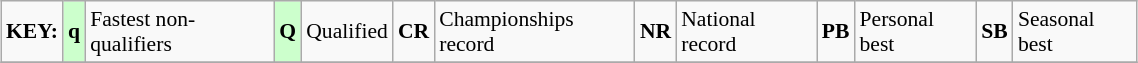<table class="wikitable" style="margin:0.5em auto; font-size:90%;position:relative;" width=60%>
<tr>
<td><strong>KEY:</strong></td>
<td bgcolor=ccffcc align=center><strong>q</strong></td>
<td>Fastest non-qualifiers</td>
<td bgcolor=ccffcc align=center><strong>Q</strong></td>
<td>Qualified</td>
<td align=center><strong>CR</strong></td>
<td>Championships record</td>
<td align=center><strong>NR</strong></td>
<td>National record</td>
<td align=center><strong>PB</strong></td>
<td>Personal best</td>
<td align=center><strong>SB</strong></td>
<td>Seasonal best</td>
</tr>
<tr>
</tr>
</table>
